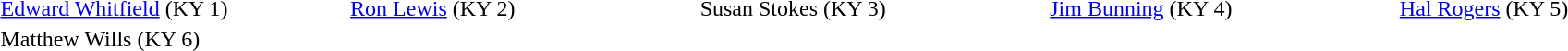<table width="100%">
<tr>
<td width="20%"><a href='#'>Edward Whitfield</a> (KY 1)</td>
<td width="20%"><a href='#'>Ron Lewis</a> (KY 2)</td>
<td width="20%">Susan Stokes (KY 3)</td>
<td width="20%"><a href='#'>Jim Bunning</a> (KY 4)</td>
<td width="20%"><a href='#'>Hal Rogers</a> (KY 5)</td>
</tr>
<tr>
<td>Matthew Wills (KY 6)</td>
</tr>
</table>
